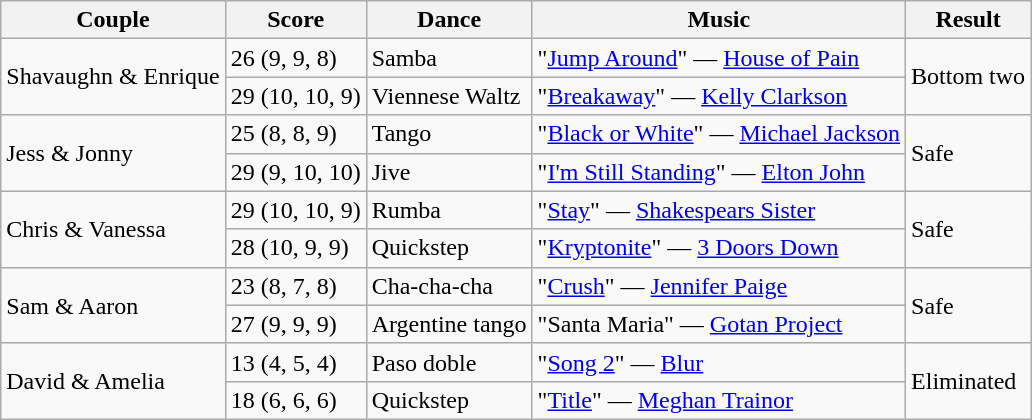<table class="wikitable sortable">
<tr>
<th rowspan="1">Couple</th>
<th colspan="1">Score</th>
<th rowspan="1">Dance</th>
<th rowspan="1">Music</th>
<th rowspan="1">Result</th>
</tr>
<tr>
<td rowspan=2>Shavaughn & Enrique</td>
<td>26 (9, 9, 8)</td>
<td>Samba</td>
<td>"<a href='#'>Jump Around</a>" — <a href='#'>House of Pain</a></td>
<td rowspan=2>Bottom two</td>
</tr>
<tr>
<td>29 (10, 10, 9)</td>
<td>Viennese Waltz</td>
<td>"<a href='#'>Breakaway</a>" — <a href='#'>Kelly Clarkson</a></td>
</tr>
<tr>
<td rowspan=2>Jess & Jonny</td>
<td>25 (8, 8, 9)</td>
<td>Tango</td>
<td>"<a href='#'>Black or White</a>" — <a href='#'>Michael Jackson</a></td>
<td rowspan=2>Safe</td>
</tr>
<tr>
<td>29 (9, 10, 10)</td>
<td>Jive</td>
<td>"<a href='#'>I'm Still Standing</a>" — <a href='#'>Elton John</a></td>
</tr>
<tr>
<td rowspan=2>Chris & Vanessa</td>
<td>29 (10, 10, 9)</td>
<td>Rumba</td>
<td>"<a href='#'>Stay</a>" — <a href='#'>Shakespears Sister</a></td>
<td rowspan=2>Safe</td>
</tr>
<tr>
<td>28 (10, 9, 9)</td>
<td>Quickstep</td>
<td>"<a href='#'>Kryptonite</a>" — <a href='#'>3 Doors Down</a></td>
</tr>
<tr>
<td rowspan=2>Sam & Aaron</td>
<td>23 (8, 7, 8)</td>
<td>Cha-cha-cha</td>
<td>"<a href='#'>Crush</a>" — <a href='#'>Jennifer Paige</a></td>
<td rowspan=2>Safe</td>
</tr>
<tr>
<td>27 (9, 9, 9)</td>
<td>Argentine tango</td>
<td>"Santa Maria" — <a href='#'>Gotan Project</a></td>
</tr>
<tr>
<td rowspan=2>David & Amelia</td>
<td>13 (4, 5, 4)</td>
<td>Paso doble</td>
<td>"<a href='#'>Song 2</a>" — <a href='#'>Blur</a></td>
<td rowspan=2>Eliminated</td>
</tr>
<tr>
<td>18 (6, 6, 6)</td>
<td>Quickstep</td>
<td>"<a href='#'>Title</a>" — <a href='#'>Meghan Trainor</a></td>
</tr>
</table>
